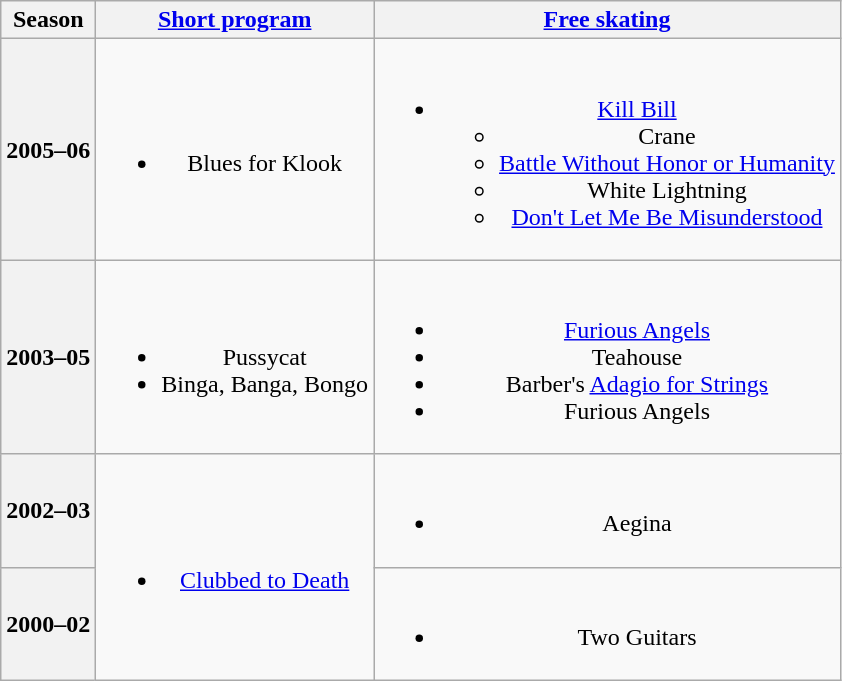<table class=wikitable style=text-align:center>
<tr>
<th>Season</th>
<th><a href='#'>Short program</a></th>
<th><a href='#'>Free skating</a></th>
</tr>
<tr>
<th>2005–06 <br> </th>
<td><br><ul><li>Blues for Klook <br></li></ul></td>
<td><br><ul><li><a href='#'>Kill Bill</a><ul><li>Crane <br></li><li><a href='#'>Battle Without Honor or Humanity</a> <br></li><li>White Lightning <br></li><li><a href='#'>Don't Let Me Be Misunderstood</a> <br></li></ul></li></ul></td>
</tr>
<tr>
<th>2003–05 <br> </th>
<td><br><ul><li>Pussycat <br></li><li>Binga, Banga, Bongo <br></li></ul></td>
<td><br><ul><li><a href='#'>Furious Angels</a> <br></li><li>Teahouse <br></li><li>Barber's <a href='#'>Adagio for Strings</a> <br></li><li>Furious Angels <br></li></ul></td>
</tr>
<tr>
<th>2002–03 <br> </th>
<td rowspan=2><br><ul><li><a href='#'>Clubbed to Death</a> <br></li></ul></td>
<td><br><ul><li>Aegina <br></li></ul></td>
</tr>
<tr>
<th>2000–02 <br> </th>
<td><br><ul><li>Two Guitars <br></li></ul></td>
</tr>
</table>
